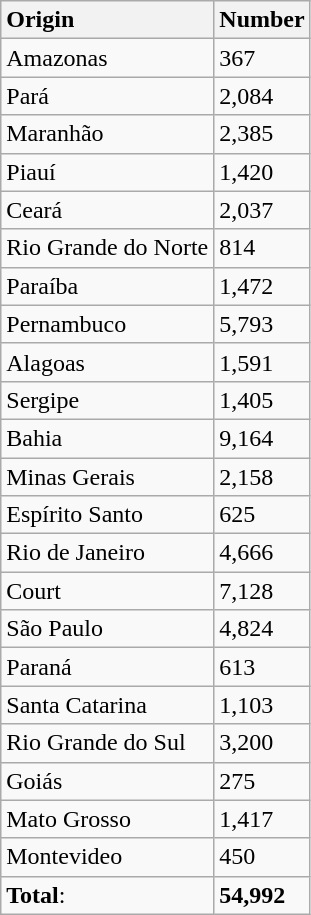<table class="wikitable mw-collapsible mw-collapsed sortable">
<tr>
<th style="text-align: left;">Origin</th>
<th style="text-align: left;">Number</th>
</tr>
<tr>
<td>Amazonas</td>
<td>367</td>
</tr>
<tr>
<td>Pará</td>
<td>2,084</td>
</tr>
<tr>
<td>Maranhão</td>
<td>2,385</td>
</tr>
<tr>
<td>Piauí</td>
<td>1,420</td>
</tr>
<tr>
<td>Ceará</td>
<td>2,037</td>
</tr>
<tr>
<td>Rio Grande do Norte</td>
<td>814</td>
</tr>
<tr>
<td>Paraíba</td>
<td>1,472</td>
</tr>
<tr>
<td>Pernambuco</td>
<td>5,793</td>
</tr>
<tr>
<td>Alagoas</td>
<td>1,591</td>
</tr>
<tr>
<td>Sergipe</td>
<td>1,405</td>
</tr>
<tr>
<td>Bahia</td>
<td>9,164</td>
</tr>
<tr>
<td>Minas Gerais</td>
<td>2,158</td>
</tr>
<tr>
<td>Espírito Santo</td>
<td>625</td>
</tr>
<tr>
<td>Rio de Janeiro</td>
<td>4,666</td>
</tr>
<tr>
<td>Court</td>
<td>7,128</td>
</tr>
<tr>
<td>São Paulo</td>
<td>4,824</td>
</tr>
<tr>
<td>Paraná</td>
<td>613</td>
</tr>
<tr>
<td>Santa Catarina</td>
<td>1,103</td>
</tr>
<tr>
<td>Rio Grande do Sul</td>
<td>3,200</td>
</tr>
<tr>
<td>Goiás</td>
<td>275</td>
</tr>
<tr>
<td>Mato Grosso</td>
<td>1,417</td>
</tr>
<tr>
<td>Montevideo</td>
<td>450</td>
</tr>
<tr>
<td><strong>Total</strong>:</td>
<td><strong>54,992</strong></td>
</tr>
</table>
